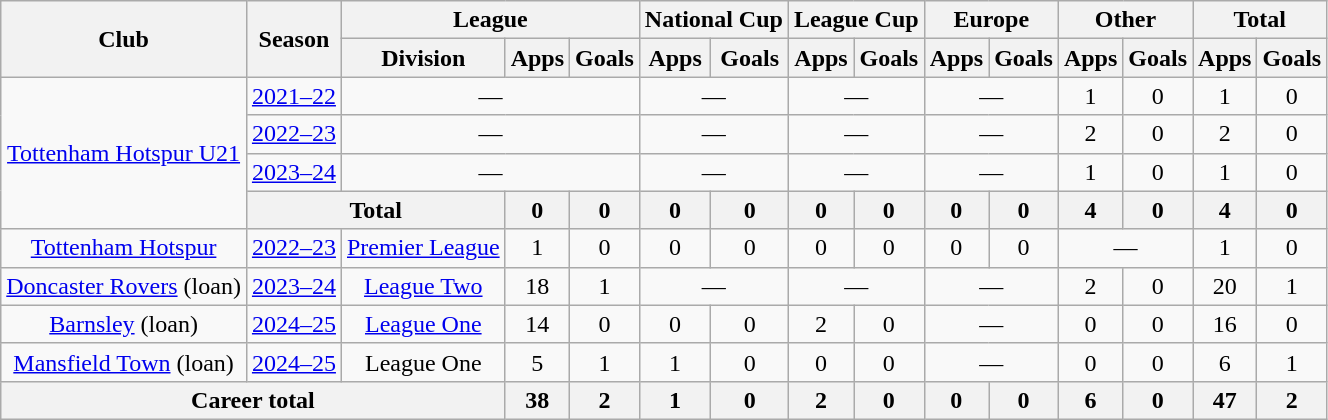<table class="wikitable" style="text-align:center">
<tr>
<th rowspan="2">Club</th>
<th rowspan="2">Season</th>
<th colspan="3">League</th>
<th colspan="2">National Cup</th>
<th colspan="2">League Cup</th>
<th colspan="2">Europe</th>
<th colspan="2">Other</th>
<th colspan="2">Total</th>
</tr>
<tr>
<th>Division</th>
<th>Apps</th>
<th>Goals</th>
<th>Apps</th>
<th>Goals</th>
<th>Apps</th>
<th>Goals</th>
<th>Apps</th>
<th>Goals</th>
<th>Apps</th>
<th>Goals</th>
<th>Apps</th>
<th>Goals</th>
</tr>
<tr>
<td rowspan=4><a href='#'>Tottenham Hotspur U21</a></td>
<td><a href='#'>2021–22</a></td>
<td colspan=3>—</td>
<td colspan=2>—</td>
<td colspan=2>—</td>
<td colspan=2>—</td>
<td>1</td>
<td>0</td>
<td>1</td>
<td>0</td>
</tr>
<tr>
<td><a href='#'>2022–23</a></td>
<td colspan=3>—</td>
<td colspan=2>—</td>
<td colspan=2>—</td>
<td colspan=2>—</td>
<td>2</td>
<td>0</td>
<td>2</td>
<td>0</td>
</tr>
<tr>
<td><a href='#'>2023–24</a></td>
<td colspan=3>—</td>
<td colspan=2>—</td>
<td colspan=2>—</td>
<td colspan=2>—</td>
<td>1</td>
<td>0</td>
<td>1</td>
<td>0</td>
</tr>
<tr>
<th colspan="2">Total</th>
<th>0</th>
<th>0</th>
<th>0</th>
<th>0</th>
<th>0</th>
<th>0</th>
<th>0</th>
<th>0</th>
<th>4</th>
<th>0</th>
<th>4</th>
<th>0</th>
</tr>
<tr>
<td><a href='#'>Tottenham Hotspur</a></td>
<td><a href='#'>2022–23</a></td>
<td><a href='#'>Premier League</a></td>
<td>1</td>
<td>0</td>
<td>0</td>
<td>0</td>
<td>0</td>
<td>0</td>
<td>0</td>
<td>0</td>
<td colspan=2>—</td>
<td>1</td>
<td>0</td>
</tr>
<tr>
<td><a href='#'>Doncaster Rovers</a> (loan)</td>
<td><a href='#'>2023–24</a></td>
<td><a href='#'>League Two</a></td>
<td>18</td>
<td>1</td>
<td colspan=2>—</td>
<td colspan=2>—</td>
<td colspan=2>—</td>
<td>2</td>
<td>0</td>
<td>20</td>
<td>1</td>
</tr>
<tr>
<td><a href='#'>Barnsley</a> (loan)</td>
<td><a href='#'>2024–25</a></td>
<td><a href='#'>League One</a></td>
<td>14</td>
<td>0</td>
<td>0</td>
<td>0</td>
<td>2</td>
<td>0</td>
<td colspan=2>—</td>
<td>0</td>
<td>0</td>
<td>16</td>
<td>0</td>
</tr>
<tr>
<td><a href='#'>Mansfield Town</a> (loan)</td>
<td><a href='#'>2024–25</a></td>
<td>League One</td>
<td>5</td>
<td>1</td>
<td>1</td>
<td>0</td>
<td>0</td>
<td>0</td>
<td colspan=2>—</td>
<td>0</td>
<td>0</td>
<td>6</td>
<td>1</td>
</tr>
<tr>
<th colspan="3">Career total</th>
<th>38</th>
<th>2</th>
<th>1</th>
<th>0</th>
<th>2</th>
<th>0</th>
<th>0</th>
<th>0</th>
<th>6</th>
<th>0</th>
<th>47</th>
<th>2</th>
</tr>
</table>
